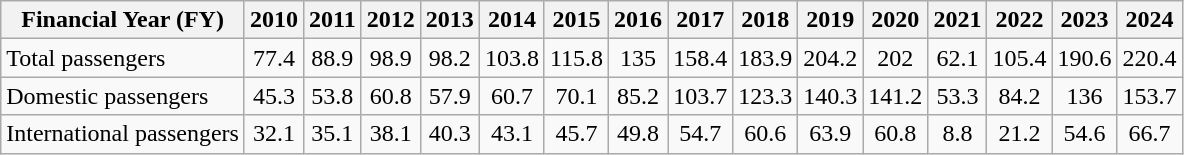<table class="wikitable" style="text-align:center;">
<tr>
<th>Financial Year (FY)</th>
<th>2010</th>
<th>2011</th>
<th>2012</th>
<th>2013</th>
<th>2014</th>
<th>2015</th>
<th>2016</th>
<th>2017</th>
<th>2018</th>
<th>2019</th>
<th>2020</th>
<th>2021</th>
<th>2022</th>
<th>2023</th>
<th>2024</th>
</tr>
<tr>
<td style="text-align:left;">Total passengers</td>
<td>77.4</td>
<td>88.9</td>
<td>98.9</td>
<td>98.2</td>
<td>103.8</td>
<td>115.8</td>
<td>135</td>
<td>158.4</td>
<td>183.9</td>
<td>204.2</td>
<td>202</td>
<td>62.1</td>
<td>105.4</td>
<td>190.6</td>
<td>220.4</td>
</tr>
<tr>
<td style="text-align:left;">Domestic passengers</td>
<td>45.3</td>
<td>53.8</td>
<td>60.8</td>
<td>57.9</td>
<td>60.7</td>
<td>70.1</td>
<td>85.2</td>
<td>103.7</td>
<td>123.3</td>
<td>140.3</td>
<td>141.2</td>
<td>53.3</td>
<td>84.2</td>
<td>136</td>
<td>153.7</td>
</tr>
<tr>
<td style="text-align:left;">International passengers</td>
<td>32.1</td>
<td>35.1</td>
<td>38.1</td>
<td>40.3</td>
<td>43.1</td>
<td>45.7</td>
<td>49.8</td>
<td>54.7</td>
<td>60.6</td>
<td>63.9</td>
<td>60.8</td>
<td>8.8</td>
<td>21.2</td>
<td>54.6</td>
<td>66.7</td>
</tr>
</table>
